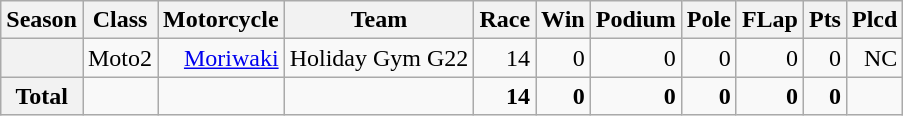<table class="wikitable" style=text-align:right>
<tr>
<th>Season</th>
<th>Class</th>
<th>Motorcycle</th>
<th>Team</th>
<th>Race</th>
<th>Win</th>
<th>Podium</th>
<th>Pole</th>
<th>FLap</th>
<th>Pts</th>
<th>Plcd</th>
</tr>
<tr>
<th></th>
<td>Moto2</td>
<td><a href='#'>Moriwaki</a></td>
<td>Holiday Gym G22</td>
<td>14</td>
<td>0</td>
<td>0</td>
<td>0</td>
<td>0</td>
<td>0</td>
<td>NC</td>
</tr>
<tr>
<th>Total</th>
<td></td>
<td></td>
<td></td>
<td><strong>14</strong></td>
<td><strong>0</strong></td>
<td><strong>0</strong></td>
<td><strong>0</strong></td>
<td><strong>0</strong></td>
<td><strong>0</strong></td>
<td></td>
</tr>
</table>
